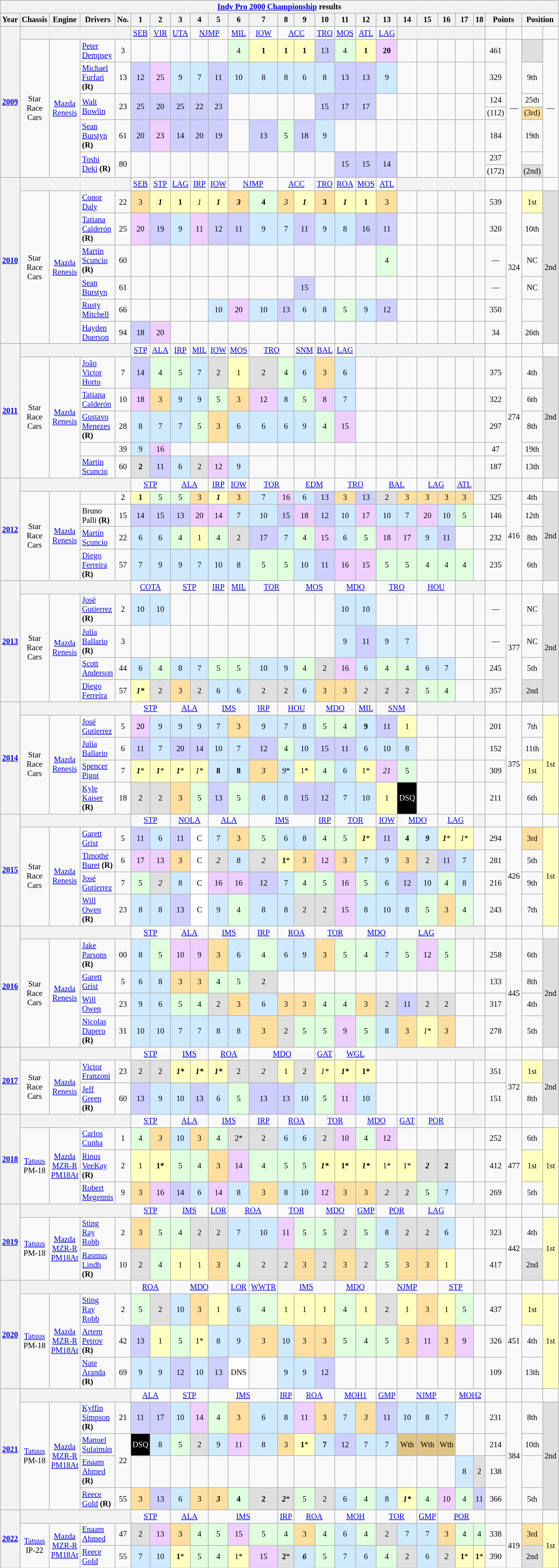<table class="wikitable mw-collapsible mw-collapsed" style="text-align:center; font-size:85%" width=700px>
<tr>
<th colspan=28><a href='#'>Indy Pro 2000 Championship</a> results</th>
</tr>
<tr>
<th>Year</th>
<th>Chassis</th>
<th>Engine</th>
<th>Drivers</th>
<th>No.</th>
<th>1</th>
<th>2</th>
<th>3</th>
<th>4</th>
<th>5</th>
<th>6</th>
<th>7</th>
<th>8</th>
<th>9</th>
<th>10</th>
<th>11</th>
<th>12</th>
<th>13</th>
<th>14</th>
<th>15</th>
<th>16</th>
<th>17</th>
<th>18</th>
<th colspan=2>Points</th>
<th colspan=2>Position</th>
</tr>
<tr>
<th rowspan=8><a href='#'>2009</a></th>
<th colspan=4></th>
<td><a href='#'>SEB</a></td>
<td><a href='#'>VIR</a></td>
<td><a href='#'>UTA</a></td>
<td colspan=2><a href='#'>NJMP</a></td>
<td><a href='#'>MIL</a></td>
<td><a href='#'>IOW</a></td>
<td colspan=2><a href='#'>ACC</a></td>
<td><a href='#'>TRO</a></td>
<td><a href='#'>MOS</a></td>
<td><a href='#'>ATL</a></td>
<td><a href='#'>LAG</a></td>
<th colspan=5></th>
<td></td>
<td></td>
<td></td>
<td></td>
</tr>
<tr>
<td rowspan=7>Star Race Cars</td>
<td rowspan=7><a href='#'>Mazda Renesis</a></td>
<td align=left> <a href='#'>Peter Dempsey</a></td>
<td>3</td>
<td></td>
<td></td>
<td></td>
<td></td>
<td></td>
<td style="background:#DFFFDF;">4</td>
<td style="background:#FFFFBF;"><strong>1</strong></td>
<td style="background:#FFFFBF;"><strong>1</strong></td>
<td style="background:#FFFFBF;"><strong>1</strong></td>
<td style="background:#CFCFFF;">13</td>
<td style="background:#DFFFDF;">4</td>
<td style="background:#FFFFBF;"><strong>1</strong></td>
<td style="background:#EFCFFF;"><strong>20</strong></td>
<td></td>
<td></td>
<td></td>
<td></td>
<td></td>
<td>461</td>
<td rowspan=7>—</td>
<td style="background:#DFDFDF;"></td>
<td rowspan=7>—</td>
</tr>
<tr>
<td align=left> <a href='#'>Michael Furfari</a> <strong>(R)</strong></td>
<td>13</td>
<td style="background:#CFCFFF;">12</td>
<td style="background:#EFCFFF;">25</td>
<td style="background:#CFEAFF;">9</td>
<td style="background:#CFEAFF;">7</td>
<td style="background:#CFCFFF;">11</td>
<td style="background:#CFEAFF;">10</td>
<td style="background:#CFEAFF;">8</td>
<td style="background:#CFEAFF;">8</td>
<td style="background:#CFEAFF;">6</td>
<td style="background:#CFEAFF;">8</td>
<td style="background:#CFCFFF;">13</td>
<td style="background:#CFCFFF;">13</td>
<td style="background:#CFEAFF;">9</td>
<td></td>
<td></td>
<td></td>
<td></td>
<td></td>
<td>329</td>
<td>9th</td>
</tr>
<tr>
<td align=left rowspan=2> <a href='#'>Walt Bowlin</a></td>
<td rowspan=2>23</td>
<td rowspan=2 style="background:#CFCFFF;">25</td>
<td rowspan=2 style="background:#CFCFFF;">20</td>
<td rowspan=2 style="background:#CFCFFF;">25</td>
<td rowspan=2 style="background:#CFCFFF;">22</td>
<td rowspan=2 style="background:#CFCFFF;">23</td>
<td rowspan=2></td>
<td rowspan=2></td>
<td rowspan=2></td>
<td rowspan=2></td>
<td rowspan=2 style="background:#CFCFFF;">15</td>
<td rowspan=2 style="background:#CFCFFF;">17</td>
<td rowspan=2 style="background:#CFCFFF;">17</td>
<td rowspan=2></td>
<td rowspan=2></td>
<td rowspan=2></td>
<td rowspan=2></td>
<td rowspan=2></td>
<td rowspan=2></td>
<td>124</td>
<td>25th</td>
</tr>
<tr>
<td>(112)</td>
<td style="background-color:#FFDF9F">(3rd)</td>
</tr>
<tr>
<td align=left> <a href='#'>Sean Burstyn</a> <strong>(R)</strong></td>
<td>61</td>
<td style="background:#CFCFFF;">20</td>
<td style="background:#EFCFFF;">23</td>
<td style="background:#CFCFFF;">14</td>
<td style="background:#CFCFFF;">20</td>
<td style="background:#CFCFFF;">19</td>
<td></td>
<td style="background:#CFCFFF;">13</td>
<td style="background:#DFFFDF;">5</td>
<td style="background:#CFCFFF;">18</td>
<td style="background:#CFEAFF;">9</td>
<td></td>
<td></td>
<td></td>
<td></td>
<td></td>
<td></td>
<td></td>
<td></td>
<td>184</td>
<td>19th</td>
</tr>
<tr>
<td align=left rowspan=2> <a href='#'>Toshi Deki</a> <strong>(R)</strong></td>
<td rowspan=2>80</td>
<td rowspan=2></td>
<td rowspan=2></td>
<td rowspan=2></td>
<td rowspan=2></td>
<td rowspan=2></td>
<td rowspan=2></td>
<td rowspan=2></td>
<td rowspan=2></td>
<td rowspan=2></td>
<td rowspan=2></td>
<td rowspan=2 style="background:#CFCFFF;">15</td>
<td rowspan=2 style="background:#CFCFFF;">15</td>
<td rowspan=2 style="background:#CFCFFF;">14</td>
<td rowspan=2></td>
<td rowspan=2></td>
<td rowspan=2></td>
<td rowspan=2></td>
<td rowspan=2></td>
<td>237</td>
<td></td>
</tr>
<tr>
<td>(172)</td>
<td style="background-color:#DFDFDF">(2nd)</td>
</tr>
<tr>
<th rowspan=7><a href='#'>2010</a></th>
<th colspan=4></th>
<td><a href='#'>SEB</a></td>
<td><a href='#'>STP</a></td>
<td><a href='#'>LAG</a></td>
<td><a href='#'>IRP</a></td>
<td><a href='#'>IOW</a></td>
<td colspan=2><a href='#'>NJMP</a></td>
<td colspan=2><a href='#'>ACC</a></td>
<td><a href='#'>TRO</a></td>
<td><a href='#'>ROA</a></td>
<td><a href='#'>MOS</a></td>
<td><a href='#'>ATL</a></td>
<th colspan=5></th>
<td></td>
<td></td>
<td></td>
<td></td>
</tr>
<tr>
<td rowspan=6>Star Race Cars</td>
<td rowspan=6><a href='#'>Mazda Renesis</a></td>
<td align=left> <a href='#'>Conor Daly</a></td>
<td>22</td>
<td style="background:#FFDF9F;">3</td>
<td style="background:#FFFFBF;"><strong><em>1</em></strong></td>
<td style="background:#FFFFBF;"><strong>1</strong></td>
<td style="background:#FFFFBF;"><em>1</em></td>
<td style="background:#FFFFBF;"><strong><em>1</em></strong></td>
<td style="background:#FFDF9F;"><strong><em>3</em></strong></td>
<td style="background:#DFFFDF;"><strong>4</strong></td>
<td style="background:#FFDF9F;"><em>3</em></td>
<td style="background:#FFFFBF;"><strong><em>1</em></strong></td>
<td style="background:#FFDF9F;"><strong>3</strong></td>
<td style="background:#FFFFBF;"><strong><em>1</em></strong></td>
<td style="background:#FFFFBF;"><strong>1</strong></td>
<td style="background:#FFDF9F;">3</td>
<td></td>
<td></td>
<td></td>
<td></td>
<td></td>
<td>539</td>
<td rowspan=6>324</td>
<td style="background:#FFFFBF;">1st</td>
<td rowspan=6 style="background:#DFDFDF;">2nd</td>
</tr>
<tr>
<td align=left> <a href='#'>Tatiana Calderón</a> <strong>(R)</strong></td>
<td>25</td>
<td style="background:#EFCFFF;">20</td>
<td style="background:#CFCFFF;">19</td>
<td style="background:#CFEAFF;">9</td>
<td style="background:#EFCFFF;">11</td>
<td style="background:#CFCFFF;">12</td>
<td style="background:#CFCFFF;">11</td>
<td style="background:#CFEAFF;">9</td>
<td style="background:#CFEAFF;">7</td>
<td style="background:#CFCFFF;">11</td>
<td style="background:#CFEAFF;">9</td>
<td style="background:#CFEAFF;">8</td>
<td style="background:#CFCFFF;">16</td>
<td style="background:#CFCFFF;">11</td>
<td></td>
<td></td>
<td></td>
<td></td>
<td></td>
<td>320</td>
<td>10th</td>
</tr>
<tr>
<td align=left> <a href='#'>Martin Scuncio</a> <strong>(R)</strong></td>
<td>60</td>
<td></td>
<td></td>
<td></td>
<td></td>
<td></td>
<td></td>
<td></td>
<td></td>
<td></td>
<td></td>
<td></td>
<td></td>
<td style="background:#DFFFDF;">4</td>
<td></td>
<td></td>
<td></td>
<td></td>
<td></td>
<td>—</td>
<td>NC</td>
</tr>
<tr>
<td align=left> <a href='#'>Sean Burstyn</a></td>
<td>61</td>
<td></td>
<td></td>
<td></td>
<td></td>
<td></td>
<td></td>
<td></td>
<td></td>
<td style="background:#CFCFFF;">15</td>
<td></td>
<td></td>
<td></td>
<td></td>
<td></td>
<td></td>
<td></td>
<td></td>
<td></td>
<td>—</td>
<td>NC</td>
</tr>
<tr>
<td align=left> <a href='#'>Rusty Mitchell</a></td>
<td>66</td>
<td></td>
<td></td>
<td></td>
<td></td>
<td style="background:#CFEAFF;">10</td>
<td style="background:#EFCFFF;">20</td>
<td style="background:#CFEAFF;">10</td>
<td style="background:#CFCFFF;">13</td>
<td style="background:#CFEAFF;">6</td>
<td style="background:#CFEAFF;">8</td>
<td style="background:#DFFFDF;">5</td>
<td style="background:#CFEAFF;">9</td>
<td style="background:#CFCFFF;">12</td>
<td></td>
<td></td>
<td></td>
<td></td>
<td></td>
<td>350</td>
<td></td>
</tr>
<tr>
<td align=left> <a href='#'>Hayden Duerson</a></td>
<td>94</td>
<td style="background:#CFCFFF;">18</td>
<td style="background:#EFCFFF;">20</td>
<td></td>
<td></td>
<td></td>
<td></td>
<td></td>
<td></td>
<td></td>
<td></td>
<td></td>
<td></td>
<td></td>
<td></td>
<td></td>
<td></td>
<td></td>
<td></td>
<td>34</td>
<td>26th</td>
</tr>
<tr>
<th rowspan=6><a href='#'>2011</a></th>
<th colspan=4></th>
<td><a href='#'>STP</a></td>
<td><a href='#'>ALA</a></td>
<td><a href='#'>IRP</a></td>
<td><a href='#'>MIL</a></td>
<td><a href='#'>IOW</a></td>
<td><a href='#'>MOS</a></td>
<td colspan=2><a href='#'>TRO</a></td>
<td><a href='#'>SNM</a></td>
<td><a href='#'>BAL</a></td>
<td><a href='#'>LAG</a></td>
<th colspan=7></th>
<td></td>
<td></td>
<td></td>
<td></td>
</tr>
<tr>
<td rowspan=5>Star Race Cars</td>
<td rowspan=5><a href='#'>Mazda Renesis</a></td>
<td align=left> <a href='#'>João Victor Horto</a></td>
<td>7</td>
<td style="background:#CFCFFF;">14</td>
<td style="background:#DFFFDF;">4</td>
<td style="background:#DFFFDF;">5</td>
<td style="background:#CFEAFF;">7</td>
<td style="background:#DFDFDF;">2</td>
<td style="background:#FFFFBF;">1</td>
<td style="background:#DFDFDF;">2</td>
<td style="background:#DFFFDF;">4</td>
<td style="background:#CFEAFF;">6</td>
<td style="background:#FFDF9F;">3</td>
<td style="background:#CFEAFF;">6</td>
<td></td>
<td></td>
<td></td>
<td></td>
<td></td>
<td></td>
<td></td>
<td>375</td>
<td rowspan=5>274</td>
<td>4th</td>
<td style="background:#DFDFDF;" rowspan=5>2nd</td>
</tr>
<tr>
<td align=left> <a href='#'>Tatiana Calderón</a></td>
<td>10</td>
<td style="background:#EFCFFF;">18</td>
<td style="background:#FFDF9F;">3</td>
<td style="background:#CFEAFF;">9</td>
<td style="background:#CFEAFF;">9</td>
<td style="background:#DFFFDF;">5</td>
<td style="background:#FFDF9F;">3</td>
<td style="background:#EFCFFF;">12</td>
<td style="background:#CFEAFF;">8</td>
<td style="background:#DFFFDF;">5</td>
<td style="background:#EFCFFF;">8</td>
<td style="background:#CFEAFF;">7</td>
<td></td>
<td></td>
<td></td>
<td></td>
<td></td>
<td></td>
<td></td>
<td>322</td>
<td>6th</td>
</tr>
<tr>
<td align=left> <a href='#'>Gustavo Menezes</a> <strong>(R)</strong></td>
<td>28</td>
<td style="background:#CFEAFF;">8</td>
<td style="background:#CFEAFF;">7</td>
<td style="background:#CFEAFF;">7</td>
<td style="background:#DFFFDF;">5</td>
<td style="background:#FFDF9F;">3</td>
<td style="background:#CFEAFF;">6</td>
<td style="background:#CFEAFF;">6</td>
<td style="background:#CFEAFF;">6</td>
<td style="background:#CFEAFF;">9</td>
<td style="background:#DFFFDF;">4</td>
<td style="background:#EFCFFF;">15</td>
<td></td>
<td></td>
<td></td>
<td></td>
<td></td>
<td></td>
<td></td>
<td>297</td>
<td>8th</td>
</tr>
<tr>
<td align=left></td>
<td>39</td>
<td style="background:#CFEAFF;">9</td>
<td style="background:#EFCFFF;">16</td>
<td></td>
<td></td>
<td></td>
<td></td>
<td></td>
<td></td>
<td></td>
<td></td>
<td></td>
<td></td>
<td></td>
<td></td>
<td></td>
<td></td>
<td></td>
<td></td>
<td>47</td>
<td>19th</td>
</tr>
<tr>
<td align=left> <a href='#'>Martin Scuncio</a></td>
<td>60</td>
<td style="background:#DFDFDF;"><strong>2</strong></td>
<td style="background:#CFCFFF;">11</td>
<td style="background:#CFEAFF;">6</td>
<td style="background:#DFDFDF;">2</td>
<td style="background:#EFCFFF;">12</td>
<td style="background:#CFEAFF;">9</td>
<td></td>
<td></td>
<td></td>
<td></td>
<td></td>
<td></td>
<td></td>
<td></td>
<td></td>
<td></td>
<td></td>
<td></td>
<td>187</td>
<td>13th</td>
</tr>
<tr>
<th rowspan=5><a href='#'>2012</a></th>
<th colspan=4></th>
<td colspan=2><a href='#'>STP</a></td>
<td colspan=2><a href='#'>ALA</a></td>
<td><a href='#'>IRP</a></td>
<td><a href='#'>IOW</a></td>
<td colspan=2><a href='#'>TOR</a></td>
<td colspan=2><a href='#'>EDM</a></td>
<td colspan=2><a href='#'>TRO</a></td>
<td colspan=2><a href='#'>BAL</a></td>
<td colspan=2><a href='#'>LAG</a></td>
<td><a href='#'>ATL</a></td>
<th></th>
<td></td>
<td></td>
<td></td>
<td></td>
</tr>
<tr>
<td rowspan=4>Star Race Cars</td>
<td rowspan=4><a href='#'>Mazda Renesis</a></td>
<td align=left></td>
<td>2</td>
<td style="background:#FFFFBF;"><strong>1</strong></td>
<td style="background:#DFFFDF;">5</td>
<td style="background:#DFFFDF;">5</td>
<td style="background:#FFDF9F;">3</td>
<td style="background:#FFFFBF;"><strong><em>1</em></strong></td>
<td style="background:#FFDF9F;">3</td>
<td style="background:#CFEAFF;">7</td>
<td style="background:#EFCFFF;">16</td>
<td style="background:#CFEAFF;">6</td>
<td style="background:#CFCFFF;">13</td>
<td style="background:#FFDF9F;">3</td>
<td style="background:#CFCFFF;">13</td>
<td style="background:#DFDFDF;">2</td>
<td style="background:#FFDF9F;">3</td>
<td style="background:#FFDF9F;">3</td>
<td style="background:#FFDF9F;">3</td>
<td style="background:#FFDF9F;">3</td>
<td></td>
<td>325</td>
<td rowspan=4>416</td>
<td>4th</td>
<td rowspan=4 style="background:#DFDFDF;">2nd</td>
</tr>
<tr>
<td align=left> Bruno Palli <strong>(R)</strong></td>
<td>15</td>
<td style="background:#CFCFFF;">14</td>
<td style="background:#CFCFFF;">15</td>
<td style="background:#CFCFFF;">13</td>
<td style="background:#EFCFFF;">20</td>
<td style="background:#EFCFFF;">14</td>
<td style="background:#CFEAFF;">7</td>
<td style="background:#CFEAFF;">10</td>
<td style="background:#CFCFFF;">15</td>
<td style="background:#EFCFFF;">18</td>
<td style="background:#CFCFFF;">12</td>
<td style="background:#CFEAFF;">10</td>
<td style="background:#EFCFFF;">17</td>
<td style="background:#CFEAFF;">10</td>
<td style="background:#CFEAFF;">7</td>
<td style="background:#EFCFFF;">20</td>
<td style="background:#CFEAFF;">10</td>
<td style="background:#DFFFDF;">5</td>
<td></td>
<td>146</td>
<td>12th</td>
</tr>
<tr>
<td align=left> <a href='#'>Martin Scuncio</a></td>
<td>22</td>
<td style="background:#CFEAFF;">6</td>
<td style="background:#CFEAFF;">6</td>
<td style="background:#DFFFDF;">4</td>
<td style="background:#FFFFBF;">1</td>
<td style="background:#DFFFDF;">4</td>
<td style="background:#DFDFDF;">2</td>
<td style="background:#CFCFFF;">17</td>
<td style="background:#CFEAFF;">7</td>
<td style="background:#DFFFDF;">4</td>
<td style="background:#EFCFFF;">15</td>
<td style="background:#CFEAFF;">6</td>
<td style="background:#DFFFDF;">5</td>
<td style="background:#EFCFFF;">18</td>
<td style="background:#EFCFFF;">17</td>
<td style="background:#CFEAFF;">9</td>
<td style="background:#CFCFFF;">11</td>
<td></td>
<td></td>
<td>232</td>
<td>8th</td>
</tr>
<tr>
<td align=left> <a href='#'>Diego Ferreira</a> <strong>(R)</strong></td>
<td>57</td>
<td style="background:#CFEAFF;">7</td>
<td style="background:#CFEAFF;">9</td>
<td style="background:#CFEAFF;">9</td>
<td style="background:#CFEAFF;">7</td>
<td style="background:#CFEAFF;">10</td>
<td style="background:#CFEAFF;">8</td>
<td style="background:#DFFFDF;">5</td>
<td style="background:#DFFFDF;">5</td>
<td style="background:#CFEAFF;">10</td>
<td style="background:#CFCFFF;">11</td>
<td style="background:#EFCFFF;">16</td>
<td style="background:#EFCFFF;">15</td>
<td style="background:#DFFFDF;">5</td>
<td style="background:#DFFFDF;">5</td>
<td style="background:#DFFFDF;">4</td>
<td style="background:#DFFFDF;">4</td>
<td style="background:#DFFFDF;">4</td>
<td></td>
<td>235</td>
<td>6th</td>
</tr>
<tr>
<th rowspan=5><a href='#'>2013</a></th>
<th colspan=4></th>
<td colspan=2><a href='#'>COTA</a></td>
<td colspan=2><a href='#'>STP</a></td>
<td><a href='#'>IRP</a></td>
<td><a href='#'>MIL</a></td>
<td colspan=2><a href='#'>TOR</a></td>
<td colspan=2><a href='#'>MOS</a></td>
<td colspan=2><a href='#'>MDO</a></td>
<td colspan=2><a href='#'>TRO</a></td>
<td colspan=2><a href='#'>HOU</a></td>
<th colspan=2></th>
<td></td>
<td></td>
<td></td>
<td></td>
</tr>
<tr>
<td rowspan=4>Star Race Cars</td>
<td rowspan=4><a href='#'>Mazda Renesis</a></td>
<td align=left> <a href='#'>José Gutierrez</a> <strong>(R)</strong></td>
<td>2</td>
<td style="background:#CFEAFF;">10</td>
<td style="background:#CFEAFF;">10</td>
<td></td>
<td></td>
<td></td>
<td></td>
<td></td>
<td></td>
<td></td>
<td></td>
<td style="background:#CFEAFF;">10</td>
<td style="background:#CFEAFF;">10</td>
<td></td>
<td></td>
<td></td>
<td></td>
<td></td>
<td></td>
<td>—</td>
<td rowspan=4>377</td>
<td>NC</td>
<td style="background:#DFDFDF;" rowspan=4>2nd</td>
</tr>
<tr>
<td align=left> <a href='#'>Julia Ballario</a> <strong>(R)</strong></td>
<td>3</td>
<td></td>
<td></td>
<td></td>
<td></td>
<td></td>
<td></td>
<td></td>
<td></td>
<td></td>
<td></td>
<td style="background:#CFEAFF;">9</td>
<td style="background:#CFCFFF;">11</td>
<td style="background:#CFEAFF;">9</td>
<td style="background:#CFEAFF;">7</td>
<td></td>
<td></td>
<td></td>
<td></td>
<td>—</td>
<td>NC</td>
</tr>
<tr>
<td align=left> <a href='#'>Scott Anderson</a></td>
<td>44</td>
<td style="background:#CFEAFF;">6</td>
<td style="background:#DFFFDF;">4</td>
<td style="background:#CFEAFF;">8</td>
<td style="background:#CFEAFF;">7</td>
<td style="background:#DFFFDF;">5</td>
<td style="background:#DFFFDF;">5</td>
<td style="background:#CFEAFF;">10</td>
<td style="background:#CFEAFF;">9</td>
<td style="background:#DFFFDF;">4</td>
<td style="background:#DFDFDF;">2</td>
<td style="background:#EFCFFF;">16</td>
<td style="background:#CFEAFF;">6</td>
<td style="background:#DFFFDF;">4</td>
<td style="background:#DFFFDF;">4</td>
<td style="background:#CFEAFF;">6</td>
<td style="background:#CFEAFF;">7</td>
<td></td>
<td></td>
<td>245</td>
<td>5th</td>
</tr>
<tr>
<td align=left> <a href='#'>Diego Ferreira</a></td>
<td>57</td>
<td style="background:#FFFFBF;"><strong><em>1*</em></strong></td>
<td style="background:#DFDFDF;">2</td>
<td style="background:#FFDF9F;">3</td>
<td style="background:#DFDFDF;">2</td>
<td style="background:#CFEAFF;">6</td>
<td style="background:#CFEAFF;">6</td>
<td style="background:#DFDFDF;">2</td>
<td style="background:#DFDFDF;">2</td>
<td style="background:#CFEAFF;">6</td>
<td style="background:#FFDF9F;">3</td>
<td style="background:#FFDF9F;">3</td>
<td style="background:#DFDFDF;"><em>2</em></td>
<td style="background:#DFDFDF;">2</td>
<td style="background:#DFDFDF;">2</td>
<td style="background:#DFFFDF;">5</td>
<td style="background:#DFFFDF;">4</td>
<td></td>
<td></td>
<td>357</td>
<td style="background:#DFDFDF;">2nd</td>
</tr>
<tr>
<th rowspan=5><a href='#'>2014</a></th>
<th colspan=4></th>
<td colspan=2><a href='#'>STP</a></td>
<td colspan=2><a href='#'>ALA</a></td>
<td colspan=2><a href='#'>IMS</a></td>
<td><a href='#'>IRP</a></td>
<td colspan=2><a href='#'>HOU</a></td>
<td colspan=2><a href='#'>MDO</a></td>
<td><a href='#'>MIL</a></td>
<td colspan=2><a href='#'>SNM</a></td>
<th colspan=4></th>
<td></td>
<td></td>
<td></td>
<td></td>
</tr>
<tr>
<td rowspan=4>Star Race Cars</td>
<td rowspan=4><a href='#'>Mazda Renesis</a></td>
<td align=left> <a href='#'>José Gutierrez</a></td>
<td>5</td>
<td style="background:#EFCFFF;">20</td>
<td style="background:#CFEAFF;">9</td>
<td style="background:#CFEAFF;">9</td>
<td style="background:#CFEAFF;">9</td>
<td style="background:#CFEAFF;">7</td>
<td style="background:#FFDF9F;">3</td>
<td style="background:#CFEAFF;">9</td>
<td style="background:#CFEAFF;">7</td>
<td style="background:#CFEAFF;">8</td>
<td style="background:#DFFFDF;">5</td>
<td style="background:#DFFFDF;">4</td>
<td style="background:#CFEAFF;"><strong>9</strong></td>
<td style="background:#CFCFFF;">11</td>
<td style="background:#FFFFBF;">1</td>
<td></td>
<td></td>
<td></td>
<td></td>
<td>201</td>
<td rowspan=4>375</td>
<td>7th</td>
<td style="background:#FFFFBF;" rowspan=4>1st</td>
</tr>
<tr>
<td align=left> <a href='#'>Julia Ballario</a></td>
<td>6</td>
<td style="background:#CFCFFF;">11</td>
<td style="background:#CFEAFF;">7</td>
<td style="background:#CFCFFF;">20</td>
<td style="background:#CFCFFF;">14</td>
<td style="background:#CFEAFF;">10</td>
<td style="background:#CFEAFF;">7</td>
<td style="background:#CFCFFF;">12</td>
<td style="background:#DFFFDF;">4</td>
<td style="background:#CFEAFF;">10</td>
<td style="background:#CFCFFF;">15</td>
<td style="background:#CFCFFF;">11</td>
<td style="background:#CFEAFF;">6</td>
<td style="background:#CFEAFF;">10</td>
<td style="background:#CFEAFF;">8</td>
<td></td>
<td></td>
<td></td>
<td></td>
<td>152</td>
<td>11th</td>
</tr>
<tr>
<td align=left> <a href='#'>Spencer Pigot</a></td>
<td>7</td>
<td style="background:#FFFFBF;"><strong><em>1</em></strong>*</td>
<td style="background:#FFFFBF;"><strong><em>1</em></strong>*</td>
<td style="background:#FFFFBF;"><strong><em>1</em></strong>*</td>
<td style="background:#FFFFBF;"><em>1</em>*</td>
<td style="background:#CFEAFF;"><strong>8</strong></td>
<td style="background:#CFEAFF;"><strong>8</strong></td>
<td style="background:#FFDF9F;"><em>3</em></td>
<td style="background:#CFEAFF;"><em>9</em>*</td>
<td style="background:#FFFFBF;">1*</td>
<td style="background:#DFFFDF;">4</td>
<td style="background:#CFEAFF;">6</td>
<td style="background:#FFFFBF;">1*</td>
<td style="background:#EFCFFF;"><em>21</em></td>
<td style="background:#DFFFDF;">5</td>
<td></td>
<td></td>
<td></td>
<td></td>
<td>309</td>
<td style="background:#FFFFBF;">1st</td>
</tr>
<tr>
<td align=left> <a href='#'>Kyle Kaiser</a> <strong>(R)</strong></td>
<td>18</td>
<td style="background:#DFDFDF;">2</td>
<td style="background:#DFDFDF;">2</td>
<td style="background:#FFDF9F;">3</td>
<td style="background:#DFFFDF;">5</td>
<td style="background:#CFCFFF;">13</td>
<td style="background:#DFFFDF;">5</td>
<td style="background:#CFEAFF;">8</td>
<td style="background:#CFEAFF;">8</td>
<td style="background:#CFCFFF;">15</td>
<td style="background:#CFCFFF;">12</td>
<td style="background:#CFEAFF;">7</td>
<td style="background:#CFEAFF;">10</td>
<td style="background:#FFFFBF;">1</td>
<td style="background:#000000; color:white;">DSQ</td>
<td></td>
<td></td>
<td></td>
<td></td>
<td>211</td>
<td>6th</td>
</tr>
<tr>
<th rowspan=5><a href='#'>2015</a></th>
<th colspan=4></th>
<td colspan=2><a href='#'>STP</a></td>
<td colspan=2><a href='#'>NOLA</a></td>
<td colspan=2><a href='#'>ALA</a></td>
<td colspan=3><a href='#'>IMS</a></td>
<td><a href='#'>IRP</a></td>
<td colspan=2><a href='#'>TOR</a></td>
<td><a href='#'>IOW</a></td>
<td colspan=2><a href='#'>MDO</a></td>
<td colspan=2><a href='#'>LAG</a></td>
<th></th>
<td></td>
<td></td>
<td></td>
<td></td>
</tr>
<tr>
<td rowspan=4>Star Race Cars</td>
<td rowspan=4><a href='#'>Mazda Renesis</a></td>
<td align=left> <a href='#'>Garett Grist</a></td>
<td>5</td>
<td style="background:#CFCFFF;">11</td>
<td style="background:#CFEAFF;">6</td>
<td style="background:#CFCFFF;">11</td>
<td style="background:#FFFFFF;">C</td>
<td style="background:#CFEAFF;">7</td>
<td style="background:#FFDF9F;">3</td>
<td style="background:#DFFFDF;">5</td>
<td style="background:#CFEAFF;">6</td>
<td style="background:#CFEAFF;">8</td>
<td style="background:#DFFFDF;">4</td>
<td style="background:#DFFFDF;">5</td>
<td style="background:#FFFFBF;"><strong><em>1</em></strong>*</td>
<td style="background:#CFCFFF;">11</td>
<td style="background:#DFFFDF;"><strong>4</strong></td>
<td style="background:#CFEAFF;"><strong><em>9</em></strong></td>
<td style="background:#FFFFBF;"><strong><em>1</em></strong>*</td>
<td style="background:#FFFFBF;"><em>1</em>*</td>
<td></td>
<td>294</td>
<td rowspan=4>426</td>
<td style="background:#FFDF9F;">3rd</td>
<td style="background:#FFFFBF;" rowspan=4>1st</td>
</tr>
<tr>
<td align=left> <a href='#'>Timothé Buret</a> <strong>(R)</strong></td>
<td>6</td>
<td style="background:#EFCFFF;">17</td>
<td style="background:#EFCFFF;">13</td>
<td style="background:#FFDF9F;">3</td>
<td style="background:#FFFFFF;">C</td>
<td style="background:#DFDFDF;"><em>2</em></td>
<td style="background:#CFEAFF;">8</td>
<td style="background:#DFDFDF;"><em>2</em></td>
<td style="background:#FFFFBF;"><strong>1</strong>*</td>
<td style="background:#FFDF9F;">3</td>
<td style="background:#EFCFFF;">12</td>
<td style="background:#FFDF9F;">3</td>
<td style="background:#CFEAFF;">7</td>
<td style="background:#CFEAFF;">9</td>
<td style="background:#FFDF9F;">3</td>
<td style="background:#DFDFDF;">2</td>
<td style="background:#CFCFFF;">11</td>
<td style="background:#CFEAFF;">7</td>
<td></td>
<td>281</td>
<td>5th</td>
</tr>
<tr>
<td align=left> <a href='#'>José Gutierrez</a></td>
<td>7</td>
<td style="background:#DFFFDF;">5</td>
<td style="background:#DFDFDF;"><em>2</em></td>
<td style="background:#CFEAFF;">8</td>
<td style="background:#FFFFFF;">C</td>
<td style="background:#EFCFFF;">16</td>
<td style="background:#EFCFFF;">16</td>
<td style="background:#CFCFFF;">12</td>
<td style="background:#CFEAFF;">7</td>
<td style="background:#DFFFDF;">4</td>
<td style="background:#DFFFDF;">5</td>
<td style="background:#EFCFFF;">16</td>
<td style="background:#DFFFDF;">5</td>
<td style="background:#CFEAFF;">6</td>
<td style="background:#CFCFFF;">12</td>
<td style="background:#CFEAFF;">10</td>
<td style="background:#DFFFDF;">4</td>
<td style="background:#CFEAFF;">8</td>
<td></td>
<td>216</td>
<td>9th</td>
</tr>
<tr>
<td align=left> <a href='#'>Will Owen</a> <strong>(R)</strong></td>
<td>23</td>
<td style="background:#CFEAFF;">8</td>
<td style="background:#CFEAFF;">8</td>
<td style="background:#CFCFFF;">13</td>
<td style="background:#FFFFFF;">C</td>
<td style="background:#CFEAFF;">9</td>
<td style="background:#DFFFDF;">4</td>
<td style="background:#CFEAFF;">8</td>
<td style="background:#CFEAFF;">8</td>
<td style="background:#DFDFDF;">2</td>
<td style="background:#DFDFDF;">2</td>
<td style="background:#EFCFFF;">15</td>
<td style="background:#CFEAFF;">8</td>
<td style="background:#CFEAFF;">10</td>
<td style="background:#CFEAFF;">8</td>
<td style="background:#DFFFDF;">5</td>
<td style="background:#FFDF9F;">3</td>
<td style="background:#DFFFDF;">4</td>
<td></td>
<td>243</td>
<td>7th</td>
</tr>
<tr>
<th rowspan=5><a href='#'>2016</a></th>
<th colspan=4></th>
<td colspan=2><a href='#'>STP</a></td>
<td colspan=2><a href='#'>ALA</a></td>
<td colspan=2><a href='#'>IMS</a></td>
<td><a href='#'>IRP</a></td>
<td colspan=2><a href='#'>ROA</a></td>
<td colspan=2><a href='#'>TOR</a></td>
<td colspan=2><a href='#'>MDO</a></td>
<td colspan=3><a href='#'>LAG</a></td>
<th colspan=2></th>
<td></td>
<td></td>
<td></td>
<td></td>
</tr>
<tr>
<td rowspan=4>Star Race Cars</td>
<td rowspan=4><a href='#'>Mazda Renesis</a></td>
<td align=left> <a href='#'>Jake Parsons</a> <strong>(R)</strong></td>
<td>00</td>
<td style="background:#CFEAFF;">8</td>
<td style="background:#DFFFDF;">5</td>
<td style="background:#EFCFFF;">10</td>
<td style="background:#EFCFFF;">9</td>
<td style="background:#FFDF9F;">3</td>
<td style="background:#CFEAFF;">6</td>
<td style="background:#DFFFDF;">4</td>
<td style="background:#CFEAFF;">6</td>
<td style="background:#CFEAFF;">9</td>
<td style="background:#FFDF9F;">3</td>
<td style="background:#DFFFDF;">5</td>
<td style="background:#DFFFDF;">4</td>
<td style="background:#CFEAFF;">7</td>
<td style="background:#DFFFDF;">5</td>
<td style="background:#EFCFFF;">12</td>
<td style="background:#DFFFDF;">5</td>
<td></td>
<td></td>
<td>258</td>
<td rowspan=4>445</td>
<td>6th</td>
<td rowspan=4 style="background:#DFDFDF;">2nd</td>
</tr>
<tr>
<td align=left> <a href='#'>Garett Grist</a></td>
<td>5</td>
<td style="background:#CFEAFF;">6</td>
<td style="background:#CFEAFF;">8</td>
<td style="background:#FFDF9F;">3</td>
<td style="background:#FFDF9F;">3</td>
<td style="background:#DFFFDF;">4</td>
<td style="background:#DFFFDF;">5</td>
<td style="background:#DFDFDF;">2</td>
<td></td>
<td></td>
<td></td>
<td></td>
<td></td>
<td></td>
<td></td>
<td></td>
<td></td>
<td></td>
<td></td>
<td>133</td>
<td>8th</td>
</tr>
<tr>
<td align=left> <a href='#'>Will Owen</a></td>
<td>23</td>
<td style="background:#CFEAFF;">9</td>
<td style="background:#CFEAFF;">6</td>
<td style="background:#DFFFDF;">5</td>
<td style="background:#DFFFDF;">4</td>
<td style="background:#DFDFDF;">2</td>
<td style="background:#FFDF9F;">3</td>
<td style="background:#CFEAFF;">6</td>
<td style="background:#FFDF9F;">3</td>
<td style="background:#FFDF9F;">3</td>
<td style="background:#DFFFDF;">4</td>
<td style="background:#DFFFDF;">4</td>
<td style="background:#FFDF9F;">3</td>
<td style="background:#DFDFDF;">2</td>
<td style="background:#CFCFFF;">11</td>
<td style="background:#DFDFDF;">2</td>
<td style="background:#DFDFDF;">2</td>
<td></td>
<td></td>
<td>317</td>
<td>4th</td>
</tr>
<tr>
<td align=left> <a href='#'>Nicolas Dapero</a> <strong>(R)</strong></td>
<td>31</td>
<td style="background:#CFEAFF;">10</td>
<td style="background:#CFEAFF;">10</td>
<td style="background:#CFEAFF;">7</td>
<td style="background:#CFEAFF;">7</td>
<td style="background:#CFEAFF;">8</td>
<td style="background:#CFEAFF;">8</td>
<td style="background:#FFDF9F;">3</td>
<td style="background:#DFDFDF;">2</td>
<td style="background:#DFFFDF;">5</td>
<td style="background:#DFFFDF;">5</td>
<td style="background:#EFCFFF;">9</td>
<td style="background:#DFFFDF;">5</td>
<td style="background:#CFEAFF;">8</td>
<td style="background:#FFDF9F;">3</td>
<td style="background:#FFFFBF;"><em>1</em>*</td>
<td style="background:#FFDF9F;"><em>3</em></td>
<td></td>
<td></td>
<td>278</td>
<td>5th</td>
</tr>
<tr>
<th rowspan=3><a href='#'>2017</a></th>
<th colspan=4></th>
<td colspan=2><a href='#'>STP</a></td>
<td colspan=2><a href='#'>IMS</a></td>
<td colspan=2><a href='#'>ROA</a></td>
<td colspan=3><a href='#'>MDO</a></td>
<td><a href='#'>GAT</a></td>
<td colspan=2><a href='#'>WGL</a></td>
<th colspan=6></th>
<td></td>
<td></td>
<td></td>
<td></td>
</tr>
<tr>
<td rowspan=2>Star Race Cars</td>
<td rowspan=2><a href='#'>Mazda Renesis</a></td>
<td align=left> <a href='#'>Victor Franzoni</a></td>
<td>23</td>
<td style="background:#DFDFDF;">2</td>
<td style="background:#DFDFDF;">2</td>
<td style="background:#FFFFBF;"><strong><em>1*</em></strong></td>
<td style="background:#FFFFBF;"><strong><em>1*</em></strong></td>
<td style="background:#FFFFBF;"><strong><em>1*</em></strong></td>
<td style="background:#DFDFDF;">2</td>
<td style="background:#DFDFDF;"><em>2</em></td>
<td style="background:#FFFFBF;">1</td>
<td style="background:#DFDFDF;">2</td>
<td style="background:#FFFFBF;"><em>1*</em></td>
<td style="background:#FFFFBF;"><strong><em>1*</em></strong></td>
<td style="background:#FFFFBF;"><strong>1*</strong></td>
<td></td>
<td></td>
<td></td>
<td></td>
<td></td>
<td></td>
<td>351</td>
<td rowspan=2>372</td>
<td style="background:#FFFFBF;">1st</td>
<td style="background:#DFDFDF;" rowspan=2>2nd</td>
</tr>
<tr>
<td align=left> <a href='#'>Jeff Green</a> <strong>(R)</strong></td>
<td>60</td>
<td style="background:#CFCFFF;">13</td>
<td style="background:#CFEAFF;">9</td>
<td style="background:#CFEAFF;">10</td>
<td style="background:#CFCFFF;">13</td>
<td style="background:#CFEAFF;">6</td>
<td style="background:#DFFFDF;">5</td>
<td style="background:#CFCFFF;">13</td>
<td style="background:#CFCFFF;">13</td>
<td style="background:#CFEAFF;">10</td>
<td style="background:#DFFFDF;">5</td>
<td style="background:#EFCFFF;">11</td>
<td style="background:#CFEAFF;">10</td>
<td></td>
<td></td>
<td></td>
<td></td>
<td></td>
<td></td>
<td>151</td>
<td>8th</td>
</tr>
<tr>
<th rowspan=4><a href='#'>2018</a></th>
<th colspan=4></th>
<td colspan=2><a href='#'>STP</a></td>
<td colspan=2><a href='#'>ALA</a></td>
<td colspan=2><a href='#'>IMS</a></td>
<td><a href='#'>IRP</a></td>
<td colspan=2><a href='#'>ROA</a></td>
<td colspan=2><a href='#'>TOR</a></td>
<td colspan=2><a href='#'>MDO</a></td>
<td><a href='#'>GAT</a></td>
<td colspan=2><a href='#'>POR</a></td>
<th colspan=2></th>
<td></td>
<td></td>
<td></td>
<td></td>
</tr>
<tr>
<td rowspan=3><a href='#'>Tatuus</a> PM-18</td>
<td rowspan=3><a href='#'>Mazda</a> <a href='#'>MZR-R PM18A</a><a href='#'>t</a></td>
<td align=left> <a href='#'>Carlos Cunha</a></td>
<td>1</td>
<td style="background:#DFFFDF;">4</td>
<td style="background:#FFDF9F;"><em>3</em></td>
<td style="background:#CFEAFF;">10</td>
<td style="background:#FFDF9F;">3</td>
<td style="background:#DFFFDF;">4</td>
<td style="background:#DFDFDF;">2*</td>
<td style="background:#DFDFDF;">2</td>
<td style="background:#CFEAFF;">6</td>
<td style="background:#CFEAFF;">6</td>
<td style="background:#DFDFDF;">2</td>
<td style="background:#EFCFFF;">10</td>
<td style="background:#DFFFDF;">4</td>
<td style="background:#EFCFFF;">12</td>
<td></td>
<td></td>
<td></td>
<td></td>
<td></td>
<td>252</td>
<td rowspan=3>477</td>
<td>6th</td>
<td rowspan=3 style="background:#FFFFBF;">1st</td>
</tr>
<tr>
<td align=left> <a href='#'>Rinus VeeKay</a> <strong>(R)</strong></td>
<td>2</td>
<td style="background:#FFFFBF;">1</td>
<td style="background:#FFFFBF;"><strong>1*</strong></td>
<td style="background:#DFFFDF;">5</td>
<td style="background:#DFFFDF;">4</td>
<td style="background:#FFDF9F;">3</td>
<td style="background:#EFCFFF;">14</td>
<td style="background:#DFFFDF;">4</td>
<td style="background:#DFFFDF;">5</td>
<td style="background:#DFFFDF;">5</td>
<td style="background:#FFFFBF;"><strong><em>1*</em></strong></td>
<td style="background:#FFFFBF;"><strong>1*</strong></td>
<td style="background:#FFFFBF;"><strong><em>1*</em></strong></td>
<td style="background:#FFFFBF;">1*</td>
<td style="background:#FFFFBF;">1*</td>
<td style="background:#DFDFDF;"><strong><em>2</em></strong></td>
<td style="background:#DFDFDF;"><strong>2</strong></td>
<td></td>
<td></td>
<td>412</td>
<td style="background:#FFFFBF;">1st</td>
</tr>
<tr>
<td align=left> <a href='#'>Robert Megennis</a></td>
<td>9</td>
<td style="background:#FFDF9F;">3</td>
<td style="background:#EFCFFF;">16</td>
<td style="background:#CFCFFF;">14</td>
<td style="background:#CFEAFF;">6</td>
<td style="background:#EFCFFF;">14</td>
<td style="background:#CFEAFF;">8</td>
<td style="background:#FFDF9F;">3</td>
<td style="background:#CFEAFF;">8</td>
<td style="background:#CFEAFF;">10</td>
<td style="background:#EFCFFF;">12</td>
<td style="background:#FFDF9F;">3</td>
<td style="background:#FFDF9F;">3</td>
<td style="background:#DFDFDF;"><em>2</em></td>
<td style="background:#DFDFDF;">2</td>
<td style="background:#DFFFDF;">5</td>
<td style="background:#CFEAFF;">7</td>
<td></td>
<td></td>
<td>269</td>
<td>5th</td>
</tr>
<tr>
<th rowspan=3><a href='#'>2019</a></th>
<th colspan=4></th>
<td colspan=2><a href='#'>STP</a></td>
<td colspan=2><a href='#'>IMS</a></td>
<td><a href='#'>LOR</a></td>
<td colspan=2><a href='#'>ROA</a></td>
<td colspan=2><a href='#'>TOR</a></td>
<td colspan=2><a href='#'>MDO</a></td>
<td><a href='#'>GMP</a></td>
<td colspan=2><a href='#'>POR</a></td>
<td colspan=2><a href='#'>LAG</a></td>
<th colspan=2></th>
<td></td>
<td></td>
<td></td>
<td></td>
</tr>
<tr>
<td rowspan=2><a href='#'>Tatuus</a> PM-18</td>
<td rowspan=2><a href='#'>Mazda</a> <a href='#'>MZR-R PM18A</a><a href='#'>t</a></td>
<td align=left> <a href='#'>Sting Ray Robb</a></td>
<td>2</td>
<td style="background:#FFDF9F;">3</td>
<td style="background:#DFFFDF;">5</td>
<td style="background:#DFFFDF;">4</td>
<td style="background:#DFDFDF;">2</td>
<td style="background:#DFDFDF;">2</td>
<td style="background:#CFEAFF;">7</td>
<td style="background:#CFEAFF;">10</td>
<td style="background:#EFCFFF;">11</td>
<td style="background:#DFFFDF;">5</td>
<td style="background:#DFFFDF;">5</td>
<td style="background:#DFDFDF;">2</td>
<td style="background:#DFFFDF;">5</td>
<td style="background:#CFEAFF;">8</td>
<td style="background:#DFDFDF;">2</td>
<td style="background:#DFDFDF;">2</td>
<td style="background:#CFEAFF;">6</td>
<td></td>
<td></td>
<td>323</td>
<td rowspan=2>442</td>
<td>4th</td>
<td rowspan=2 style="background:#FFFFBF;">1st</td>
</tr>
<tr>
<td align=left> <a href='#'>Rasmus Lindh</a> <strong>(R)</strong></td>
<td>10</td>
<td style="background:#DFDFDF;">2</td>
<td style="background:#DFFFDF;">4</td>
<td style="background:#FFFFBF;">1</td>
<td style="background:#FFFFBF;">1</td>
<td style="background:#FFDF9F;">3</td>
<td style="background:#DFFFDF;">4</td>
<td style="background:#DFDFDF;">2</td>
<td style="background:#DFDFDF;">2</td>
<td style="background:#FFDF9F;">3</td>
<td style="background:#DFDFDF;">2</td>
<td style="background:#FFDF9F;">3</td>
<td style="background:#DFDFDF;">2</td>
<td style="background:#DFFFDF;">5</td>
<td style="background:#FFDF9F;">3</td>
<td style="background:#FFDF9F;">3</td>
<td style="background:#FFFFBF;">1</td>
<td></td>
<td></td>
<td>417</td>
<td style="background:#DFDFDF;">2nd</td>
</tr>
<tr>
<th rowspan=4><a href='#'>2020</a></th>
<th colspan=4></th>
<td colspan=2><a href='#'>ROA</a></td>
<td colspan=3><a href='#'>MDO</a></td>
<td><a href='#'>LOR</a></td>
<td><a href='#'>WWTR</a></td>
<td colspan=3><a href='#'>IMS</a></td>
<td colspan=2><a href='#'>MDO</a></td>
<td colspan=3><a href='#'>NJMP</a></td>
<td colspan=2><a href='#'>STP</a></td>
<th></th>
<td></td>
<td></td>
<td></td>
<td></td>
</tr>
<tr>
<td rowspan=3><a href='#'>Tatuus</a> PM-18</td>
<td rowspan=3><a href='#'>Mazda</a> <a href='#'>MZR-R PM18A</a><a href='#'>t</a></td>
<td align=left> <a href='#'>Sting Ray Robb</a></td>
<td>2</td>
<td style="background:#DFFFDF;">5</td>
<td style="background:#DFDFDF;">2</td>
<td style="background:#CFEAFF;">10</td>
<td style="background:#FFDF9F;">3</td>
<td style="background:#FFFFBF;">1</td>
<td style="background:#CFEAFF;">6</td>
<td style="background:#DFFFDF;">4</td>
<td style="background:#FFFFBF;">1</td>
<td style="background:#FFFFBF;">1</td>
<td style="background:#FFFFBF;">1</td>
<td style="background:#DFFFDF;">4</td>
<td style="background:#FFFFBF;">1</td>
<td style="background:#DFDFDF;">2</td>
<td style="background:#FFFFBF;">1</td>
<td style="background:#FFDF9F;">3</td>
<td style="background:#FFFFBF;">1</td>
<td style="background:#DFFFDF;">5</td>
<td></td>
<td>437</td>
<td rowspan=3>451</td>
<td style="background:#FFFFBF;">1st</td>
<td rowspan=3 style="background:#FFFFBF;">1st</td>
</tr>
<tr>
<td align=left> <a href='#'>Artem Petrov</a> <strong>(R)</strong></td>
<td>42</td>
<td style="background:#CFCFFF;">13</td>
<td style="background:#FFFFBF;">1</td>
<td style="background:#DFFFDF;">5</td>
<td style="background:#FFFFBF;">1*</td>
<td style="background:#CFEAFF;">8</td>
<td style="background:#CFEAFF;">9</td>
<td style="background:#FFDF9F;">3</td>
<td style="background:#CFEAFF;">10</td>
<td style="background:#FFDF9F;">3</td>
<td style="background:#FFDF9F;">3</td>
<td style="background:#DFFFDF;">5</td>
<td style="background:#DFFFDF;">4</td>
<td style="background:#DFFFDF;">5</td>
<td style="background:#FFDF9F;">3</td>
<td style="background:#EFCFFF;">11</td>
<td style="background:#FFDF9F;">3</td>
<td style="background:#EFCFFF;">9</td>
<td></td>
<td>326</td>
<td>4th</td>
</tr>
<tr>
<td align=left> <a href='#'>Nate Aranda</a> <strong>(R)</strong></td>
<td>69</td>
<td style="background:#CFEAFF;">9</td>
<td style="background:#CFEAFF;">9</td>
<td style="background:#CFCFFF;">12</td>
<td style="background:#CFEAFF;">10</td>
<td style="background:#CFCFFF;">13</td>
<td style="background:#FFFFFF;">DNS</td>
<td></td>
<td style="background:#CFEAFF;">9</td>
<td style="background:#CFEAFF;">9</td>
<td style="background:#CFCFFF;">12</td>
<td></td>
<td></td>
<td></td>
<td></td>
<td></td>
<td></td>
<td></td>
<td></td>
<td>109</td>
<td>13th</td>
</tr>
<tr>
<th rowspan=5><a href='#'>2021</a></th>
<th colspan=4></th>
<td colspan="2"><a href='#'>ALA</a></td>
<td colspan="2"><a href='#'>STP</a></td>
<td colspan="3"><a href='#'>IMS</a></td>
<td><a href='#'>IRP</a></td>
<td colspan="2"><a href='#'>ROA</a></td>
<td colspan="2"><a href='#'>MOH1</a></td>
<td><a href='#'>GMP</a></td>
<td colspan="3"><a href='#'>NJMP</a></td>
<td colspan="2"><a href='#'>MOH2</a></td>
<td></td>
<td></td>
<td></td>
<td></td>
</tr>
<tr>
<td rowspan=4><a href='#'>Tatuus</a> PM-18</td>
<td rowspan=4><a href='#'>Mazda</a> <a href='#'>MZR-R PM18A</a><a href='#'>t</a></td>
<td align=left> <a href='#'>Kyffin Simpson</a> <strong>(R)</strong></td>
<td>21</td>
<td style="background:#CFCFFF;">11</td>
<td style="background:#CFCFFF;">17</td>
<td style="background:#CFEAFF;">10</td>
<td style="background:#EFCFFF;">14</td>
<td style="background:#DFFFDF;">4</td>
<td style="background:#FFDF9F;">3</td>
<td style="background:#CFEAFF;">6</td>
<td style="background:#CFEAFF;">8</td>
<td style="background:#EFCFFF;">11</td>
<td style="background:#FFDF9F;">3</td>
<td style="background:#CFEAFF;">7</td>
<td style="background:#FFDF9F;"><em>3</em></td>
<td style="background:#CFCFFF;">11</td>
<td style="background:#CFEAFF;">10</td>
<td style="background:#CFEAFF;">8</td>
<td style="background:#CFEAFF;">7</td>
<td></td>
<td></td>
<td>231</td>
<td rowspan=4>384</td>
<td>8th</td>
<td rowspan=4 style="background:#DFDFDF;">2nd</td>
</tr>
<tr>
<td align=left> <a href='#'>Manuel Sulaimán</a></td>
<td rowspan=2>22</td>
<td style="background:#000000; color:white;">DSQ</td>
<td style="background:#CFEAFF;">8</td>
<td style="background:#DFFFDF;">5</td>
<td style="background:#DFDFDF;">2</td>
<td style="background:#CFEAFF;">9</td>
<td style="background:#EFCFFF;">11</td>
<td style="background:#CFEAFF;">8</td>
<td style="background:#FFDF9F;">3</td>
<td style="background:#FFFFBF;"><strong>1</strong>*</td>
<td style="background:#CFEAFF;"><strong>7</strong></td>
<td style="background:#CFCFFF;">12</td>
<td style="background:#CFEAFF;">7</td>
<td style="background:#CFEAFF;">7</td>
<td style="background:#DFC484;">Wth</td>
<td style="background:#DFC484;">Wth</td>
<td style="background:#DFC484;">Wth</td>
<td></td>
<td></td>
<td>214</td>
<td>10th</td>
</tr>
<tr>
<td align=left> <a href='#'>Enaam Ahmed</a> <strong>(R)</strong></td>
<td></td>
<td></td>
<td></td>
<td></td>
<td></td>
<td></td>
<td></td>
<td></td>
<td></td>
<td></td>
<td></td>
<td></td>
<td></td>
<td></td>
<td></td>
<td></td>
<td style="background:#CFEAFF;">8</td>
<td style="background:#DFDFDF;">2</td>
<td>138</td>
<td></td>
</tr>
<tr>
<td align=left> <a href='#'>Reece Gold</a> <strong>(R)</strong></td>
<td>55</td>
<td style="background:#FFDF9F;">3</td>
<td style="background:#CFCFFF;">13</td>
<td style="background:#CFEAFF;">6</td>
<td style="background:#FFDF9F;">3</td>
<td style="background:#FFDF9F;"><strong><em>3</em></strong></td>
<td style="background:#DFFFDF;"><strong>4</strong></td>
<td style="background:#DFDFDF;"><strong>2</strong></td>
<td style="background:#DFDFDF;"><strong><em>2</em></strong>*</td>
<td style="background:#DFFFDF;">5</td>
<td style="background:#DFDFDF;">2</td>
<td style="background:#CFEAFF;">6</td>
<td style="background:#DFFFDF;">4</td>
<td style="background:#CFEAFF;">8</td>
<td style="background:#FFFFBF;"><strong><em>1*</em></strong></td>
<td style="background:#DFFFDF;">4</td>
<td style="background:#EFCFFF;">10</td>
<td style="background:#DFFFDF;">4</td>
<td style="background:#CFCFFF;">11</td>
<td>366</td>
<td>5th</td>
</tr>
<tr>
<th rowspan=3><a href='#'>2022</a></th>
<th colspan=4></th>
<td colspan="2"><a href='#'>STP</a></td>
<td colspan="2"><a href='#'>ALA</a></td>
<td colspan="3"><a href='#'>IMS</a></td>
<td><a href='#'>IRP</a></td>
<td colspan="2"><a href='#'>ROA</a></td>
<td colspan="2"><a href='#'>MOH</a></td>
<td colspan="2"><a href='#'>TOR</a></td>
<td><a href='#'>GMP</a></td>
<td colspan="3"><a href='#'>POR</a></td>
<td></td>
<td></td>
<td></td>
<td></td>
</tr>
<tr>
<td rowspan=2><a href='#'>Tatuus</a> IP-22</td>
<td rowspan=2><a href='#'>Mazda</a> <a href='#'>MZR-R PM18A</a><a href='#'>t</a></td>
<td align=left> <a href='#'>Enaam Ahmed</a></td>
<td>47</td>
<td style="background:#DFDFDF;">2</td>
<td style="background:#EFCFFF;">13</td>
<td style="background:#FFDF9F;">3</td>
<td style="background:#DFFFDF;">4</td>
<td style="background:#DFFFDF;">5</td>
<td style="background:#EFCFFF;">15</td>
<td style="background:#DFFFDF;">5</td>
<td style="background:#DFFFDF;">4</td>
<td style="background:#FFDF9F;">3</td>
<td style="background:#DFFFDF;">4</td>
<td style="background:#CFEAFF;">6</td>
<td style="background:#DFFFDF;">4</td>
<td style="background:#DFDFDF;">2</td>
<td style="background:#CFEAFF;">7</td>
<td style="background:#CFEAFF;">7</td>
<td style="background:#FFDF9F;">3</td>
<td style="background:#DFFFDF;">4</td>
<td style="background:#DFFFDF;">4</td>
<td>338</td>
<td rowspan=2>419</td>
<td style="background:#FFDF9F;">3rd</td>
<td rowspan=2 style="background:#FFFFBF;">1st</td>
</tr>
<tr>
<td align=left> <a href='#'>Reece Gold</a></td>
<td>55</td>
<td style="background:#CFEAFF;">7</td>
<td style="background:#CFEAFF;">10</td>
<td style="background:#FFFFBF;"><strong>1</strong>*</td>
<td style="background:#DFFFDF;">5</td>
<td style="background:#DFFFDF;">4</td>
<td style="background:#FFFFBF;">1*</td>
<td style="background:#EFCFFF;">15</td>
<td style="background:#DFDFDF;"><strong>2</strong>*</td>
<td style="background:#CFEAFF;"><strong><em>6</em></strong></td>
<td style="background:#DFFFDF;">5</td>
<td style="background:#CFEAFF;">7</td>
<td style="background:#CFEAFF;">6</td>
<td style="background:#DFFFDF;">4</td>
<td style="background:#DFDFDF;">2</td>
<td style="background:#CFEAFF;">6</td>
<td style="background:#DFDFDF;"><em>2</em></td>
<td style="background:#FFFFBF;"><strong>1</strong>*</td>
<td style="background:#FFFFBF;"><strong>1</strong>*</td>
<td>390</td>
<td style="background:#DFDFDF;">2nd</td>
</tr>
</table>
